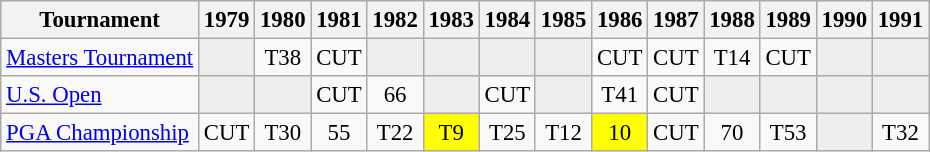<table class="wikitable" style="font-size:95%;text-align:center;">
<tr>
<th>Tournament</th>
<th>1979</th>
<th>1980</th>
<th>1981</th>
<th>1982</th>
<th>1983</th>
<th>1984</th>
<th>1985</th>
<th>1986</th>
<th>1987</th>
<th>1988</th>
<th>1989</th>
<th>1990</th>
<th>1991</th>
</tr>
<tr>
<td align=left><a href='#'>Masters Tournament</a></td>
<td style="background:#eeeeee;"></td>
<td>T38</td>
<td>CUT</td>
<td style="background:#eeeeee;"></td>
<td style="background:#eeeeee;"></td>
<td style="background:#eeeeee;"></td>
<td style="background:#eeeeee;"></td>
<td>CUT</td>
<td>CUT</td>
<td>T14</td>
<td>CUT</td>
<td style="background:#eeeeee;"></td>
<td style="background:#eeeeee;"></td>
</tr>
<tr>
<td align=left><a href='#'>U.S. Open</a></td>
<td style="background:#eeeeee;"></td>
<td style="background:#eeeeee;"></td>
<td>CUT</td>
<td>66</td>
<td style="background:#eeeeee;"></td>
<td>CUT</td>
<td style="background:#eeeeee;"></td>
<td>T41</td>
<td>CUT</td>
<td style="background:#eeeeee;"></td>
<td style="background:#eeeeee;"></td>
<td style="background:#eeeeee;"></td>
<td style="background:#eeeeee;"></td>
</tr>
<tr>
<td align=left><a href='#'>PGA Championship</a></td>
<td>CUT</td>
<td>T30</td>
<td>55</td>
<td>T22</td>
<td style="background:yellow;">T9</td>
<td>T25</td>
<td>T12</td>
<td style="background:yellow;">10</td>
<td>CUT</td>
<td>70</td>
<td>T53</td>
<td style="background:#eeeeee;"></td>
<td>T32</td>
</tr>
</table>
